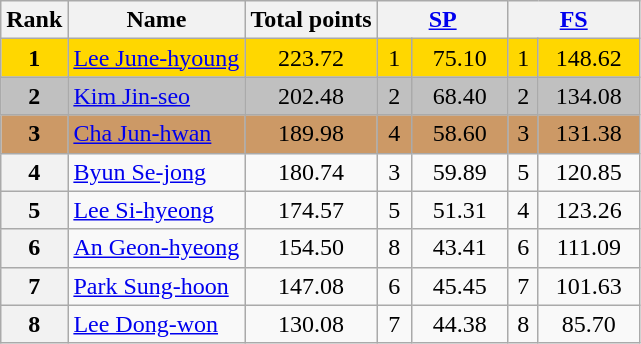<table class="wikitable sortable">
<tr>
<th>Rank</th>
<th>Name</th>
<th>Total points</th>
<th colspan="2" width="80px"><a href='#'>SP</a></th>
<th colspan="2" width="80px"><a href='#'>FS</a></th>
</tr>
<tr bgcolor="gold">
<td align="center"><strong>1</strong></td>
<td><a href='#'>Lee June-hyoung</a></td>
<td align="center">223.72</td>
<td align="center">1</td>
<td align="center">75.10</td>
<td align="center">1</td>
<td align="center">148.62</td>
</tr>
<tr bgcolor="silver">
<td align="center"><strong>2</strong></td>
<td><a href='#'>Kim Jin-seo</a></td>
<td align="center">202.48</td>
<td align="center">2</td>
<td align="center">68.40</td>
<td align="center">2</td>
<td align="center">134.08</td>
</tr>
<tr bgcolor="cc9966">
<td align="center"><strong>3</strong></td>
<td><a href='#'>Cha Jun-hwan</a></td>
<td align="center">189.98</td>
<td align="center">4</td>
<td align="center">58.60</td>
<td align="center">3</td>
<td align="center">131.38</td>
</tr>
<tr>
<th>4</th>
<td><a href='#'>Byun Se-jong</a></td>
<td align="center">180.74</td>
<td align="center">3</td>
<td align="center">59.89</td>
<td align="center">5</td>
<td align="center">120.85</td>
</tr>
<tr>
<th>5</th>
<td><a href='#'>Lee Si-hyeong</a></td>
<td align="center">174.57</td>
<td align="center">5</td>
<td align="center">51.31</td>
<td align="center">4</td>
<td align="center">123.26</td>
</tr>
<tr>
<th>6</th>
<td><a href='#'>An Geon-hyeong</a></td>
<td align="center">154.50</td>
<td align="center">8</td>
<td align="center">43.41</td>
<td align="center">6</td>
<td align="center">111.09</td>
</tr>
<tr>
<th>7</th>
<td><a href='#'>Park Sung-hoon</a></td>
<td align="center">147.08</td>
<td align="center">6</td>
<td align="center">45.45</td>
<td align="center">7</td>
<td align="center">101.63</td>
</tr>
<tr>
<th>8</th>
<td><a href='#'>Lee Dong-won</a></td>
<td align="center">130.08</td>
<td align="center">7</td>
<td align="center">44.38</td>
<td align="center">8</td>
<td align="center">85.70</td>
</tr>
</table>
